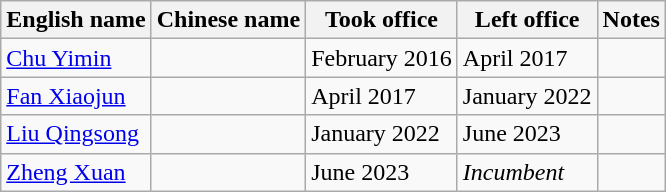<table class="wikitable">
<tr>
<th>English name</th>
<th>Chinese name</th>
<th>Took office</th>
<th>Left office</th>
<th>Notes</th>
</tr>
<tr>
<td><a href='#'>Chu Yimin</a></td>
<td></td>
<td>February 2016</td>
<td>April 2017</td>
<td></td>
</tr>
<tr>
<td><a href='#'>Fan Xiaojun</a></td>
<td></td>
<td>April 2017</td>
<td>January 2022</td>
<td></td>
</tr>
<tr>
<td><a href='#'>Liu Qingsong</a></td>
<td></td>
<td>January 2022</td>
<td>June 2023</td>
<td></td>
</tr>
<tr>
<td><a href='#'>Zheng Xuan</a></td>
<td></td>
<td>June 2023</td>
<td><em>Incumbent</em></td>
<td></td>
</tr>
</table>
